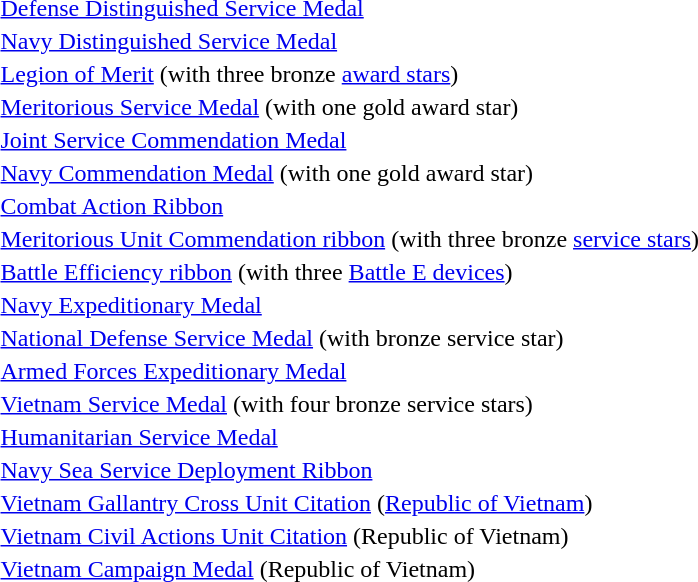<table>
<tr>
<td></td>
<td><a href='#'>Defense Distinguished Service Medal</a></td>
</tr>
<tr>
<td></td>
<td><a href='#'>Navy Distinguished Service Medal</a></td>
</tr>
<tr>
<td></td>
<td><a href='#'>Legion of Merit</a> (with three bronze <a href='#'>award stars</a>)</td>
</tr>
<tr>
<td></td>
<td><a href='#'>Meritorious Service Medal</a> (with one gold award star)</td>
</tr>
<tr>
<td></td>
<td><a href='#'>Joint Service Commendation Medal</a></td>
</tr>
<tr>
<td></td>
<td><a href='#'>Navy Commendation Medal</a> (with one gold award star)</td>
</tr>
<tr>
<td></td>
<td><a href='#'>Combat Action Ribbon</a></td>
</tr>
<tr>
<td></td>
<td><a href='#'>Meritorious Unit Commendation ribbon</a> (with three bronze <a href='#'>service stars</a>)</td>
</tr>
<tr>
<td></td>
<td><a href='#'>Battle Efficiency ribbon</a> (with three <a href='#'>Battle E devices</a>)</td>
</tr>
<tr>
<td></td>
<td><a href='#'>Navy Expeditionary Medal</a></td>
</tr>
<tr>
<td></td>
<td><a href='#'>National Defense Service Medal</a> (with bronze service star)</td>
</tr>
<tr>
<td></td>
<td><a href='#'>Armed Forces Expeditionary Medal</a></td>
</tr>
<tr>
<td></td>
<td><a href='#'>Vietnam Service Medal</a> (with four bronze service stars)</td>
</tr>
<tr>
<td></td>
<td><a href='#'>Humanitarian Service Medal</a></td>
</tr>
<tr>
<td></td>
<td><a href='#'>Navy Sea Service Deployment Ribbon</a></td>
</tr>
<tr>
<td></td>
<td><a href='#'>Vietnam Gallantry Cross Unit Citation</a> (<a href='#'>Republic of Vietnam</a>)</td>
</tr>
<tr>
<td></td>
<td><a href='#'>Vietnam Civil Actions Unit Citation</a> (Republic of Vietnam)</td>
</tr>
<tr>
<td></td>
<td><a href='#'>Vietnam Campaign Medal</a> (Republic of Vietnam)</td>
</tr>
</table>
